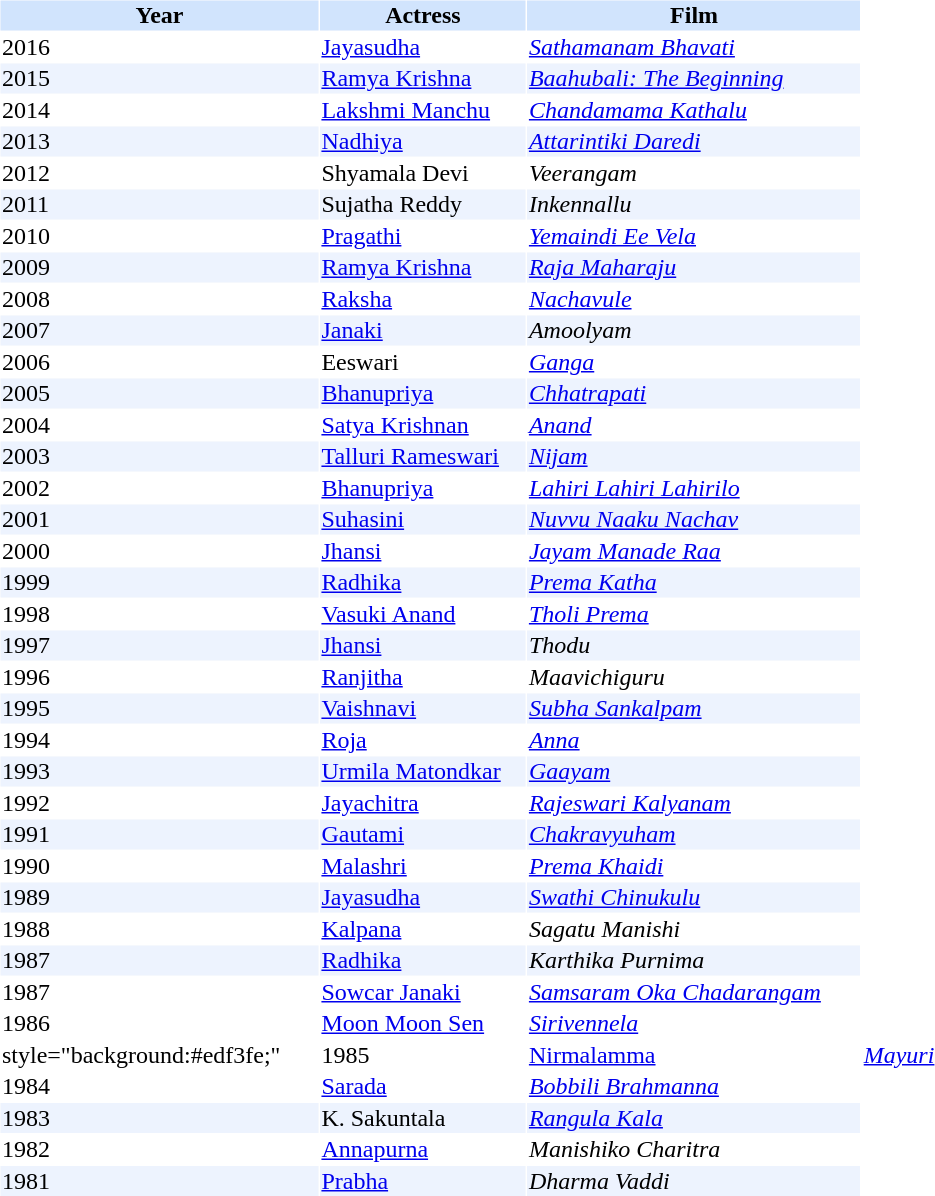<table cellspacing="1" cellpadding="1" border="0" style="width:50%;">
<tr style="background:#d1e4fd;">
<th>Year</th>
<th>Actress</th>
<th>Film</th>
</tr>
<tr>
<td>2016</td>
<td><a href='#'>Jayasudha</a></td>
<td><em><a href='#'>Sathamanam Bhavati</a></em></td>
</tr>
<tr style="background:#edf3fe;">
<td>2015</td>
<td><a href='#'>Ramya Krishna</a></td>
<td><em><a href='#'>Baahubali: The Beginning</a></em></td>
</tr>
<tr>
<td>2014</td>
<td><a href='#'>Lakshmi Manchu</a></td>
<td><em><a href='#'>Chandamama Kathalu</a></em></td>
</tr>
<tr style="background:#edf3fe;">
<td>2013</td>
<td><a href='#'>Nadhiya</a></td>
<td><em><a href='#'>Attarintiki Daredi</a></em></td>
</tr>
<tr>
<td>2012</td>
<td>Shyamala Devi</td>
<td><em>Veerangam</em></td>
</tr>
<tr style="background:#edf3fe;">
<td>2011</td>
<td>Sujatha Reddy</td>
<td><em>Inkennallu</em></td>
</tr>
<tr>
<td>2010</td>
<td><a href='#'>Pragathi</a></td>
<td><em><a href='#'>Yemaindi Ee Vela</a></em></td>
</tr>
<tr style="background:#edf3fe;">
<td>2009</td>
<td><a href='#'>Ramya Krishna</a></td>
<td><em><a href='#'>Raja Maharaju</a></em></td>
</tr>
<tr>
<td>2008</td>
<td><a href='#'>Raksha</a></td>
<td><em><a href='#'>Nachavule</a></em></td>
</tr>
<tr style="background:#edf3fe;">
<td>2007</td>
<td><a href='#'>Janaki</a></td>
<td><em>Amoolyam</em></td>
</tr>
<tr>
<td>2006</td>
<td>Eeswari</td>
<td><em><a href='#'>Ganga</a></em></td>
</tr>
<tr style="background:#edf3fe;">
<td>2005</td>
<td><a href='#'>Bhanupriya</a></td>
<td><em><a href='#'>Chhatrapati</a></em></td>
</tr>
<tr>
<td>2004</td>
<td><a href='#'>Satya Krishnan</a></td>
<td><em><a href='#'>Anand</a></em></td>
</tr>
<tr style="background:#edf3fe;">
<td>2003</td>
<td><a href='#'>Talluri Rameswari</a></td>
<td><em><a href='#'>Nijam</a></em></td>
</tr>
<tr>
<td>2002</td>
<td><a href='#'>Bhanupriya</a></td>
<td><em><a href='#'>Lahiri Lahiri Lahirilo</a></em></td>
</tr>
<tr style="background:#edf3fe;">
<td>2001</td>
<td><a href='#'>Suhasini</a></td>
<td><em><a href='#'>Nuvvu Naaku Nachav</a></em></td>
</tr>
<tr>
<td>2000</td>
<td><a href='#'>Jhansi</a></td>
<td><em><a href='#'>Jayam Manade Raa</a></em></td>
</tr>
<tr style="background:#edf3fe;">
<td>1999</td>
<td><a href='#'>Radhika</a></td>
<td><em><a href='#'>Prema Katha</a></em></td>
</tr>
<tr>
<td>1998</td>
<td><a href='#'>Vasuki Anand</a></td>
<td><em><a href='#'>Tholi Prema</a></em></td>
</tr>
<tr style="background:#edf3fe;">
<td>1997</td>
<td><a href='#'>Jhansi</a></td>
<td><em>Thodu</em></td>
</tr>
<tr>
<td>1996</td>
<td><a href='#'>Ranjitha</a></td>
<td><em>Maavichiguru</em></td>
</tr>
<tr style="background:#edf3fe;">
<td>1995</td>
<td><a href='#'>Vaishnavi</a></td>
<td><em><a href='#'>Subha Sankalpam</a></em></td>
</tr>
<tr>
<td>1994</td>
<td><a href='#'>Roja</a></td>
<td><em><a href='#'>Anna</a></em></td>
</tr>
<tr style="background:#edf3fe;">
<td>1993</td>
<td><a href='#'>Urmila Matondkar</a></td>
<td><em><a href='#'>Gaayam</a> </em></td>
</tr>
<tr>
<td>1992</td>
<td><a href='#'>Jayachitra</a></td>
<td><em><a href='#'>Rajeswari Kalyanam</a></em></td>
</tr>
<tr style="background:#edf3fe;">
<td>1991</td>
<td><a href='#'>Gautami</a></td>
<td><em><a href='#'>Chakravyuham</a></em></td>
</tr>
<tr>
<td>1990</td>
<td><a href='#'>Malashri</a></td>
<td><em><a href='#'>Prema Khaidi</a></em></td>
</tr>
<tr style="background:#edf3fe;">
<td>1989</td>
<td><a href='#'>Jayasudha</a></td>
<td><em><a href='#'>Swathi Chinukulu</a></em></td>
</tr>
<tr>
<td>1988</td>
<td><a href='#'>Kalpana</a></td>
<td><em>Sagatu Manishi</em></td>
</tr>
<tr style="background:#edf3fe;">
<td>1987</td>
<td><a href='#'>Radhika</a></td>
<td><em>Karthika Purnima</em></td>
</tr>
<tr>
<td>1987</td>
<td><a href='#'>Sowcar Janaki</a></td>
<td><em><a href='#'>Samsaram Oka Chadarangam</a></em></td>
</tr>
<tr>
<td>1986</td>
<td><a href='#'>Moon Moon Sen</a></td>
<td><em><a href='#'>Sirivennela</a></em></td>
</tr>
<tr>
<td>style="background:#edf3fe;"</td>
<td>1985</td>
<td><a href='#'>Nirmalamma</a></td>
<td><em><a href='#'>Mayuri</a></em></td>
</tr>
<tr>
<td>1984</td>
<td><a href='#'>Sarada</a></td>
<td><em><a href='#'>Bobbili Brahmanna</a></em></td>
</tr>
<tr style="background:#edf3fe;">
<td>1983</td>
<td>K. Sakuntala</td>
<td><em><a href='#'>Rangula Kala</a></em></td>
</tr>
<tr>
<td>1982</td>
<td><a href='#'>Annapurna</a></td>
<td><em>Manishiko Charitra</em></td>
</tr>
<tr style="background:#edf3fe;">
<td>1981</td>
<td><a href='#'>Prabha</a></td>
<td><em>Dharma Vaddi</em></td>
</tr>
<tr>
</tr>
</table>
